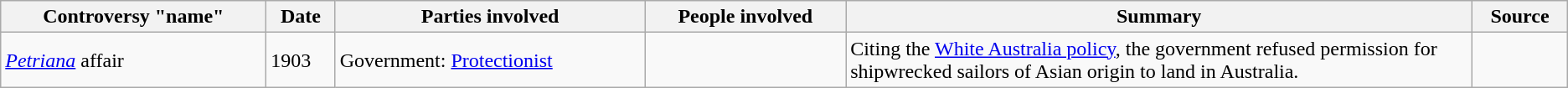<table Class="wikitable sortable">
<tr>
<th>Controversy "name"<br></th>
<th>Date<br></th>
<th>Parties involved<br></th>
<th>People involved<br></th>
<th width=40%>Summary<br></th>
<th>Source<br></th>
</tr>
<tr>
<td><em><a href='#'>Petriana</a></em> affair</td>
<td>1903</td>
<td>Government: <a href='#'>Protectionist</a></td>
<td></td>
<td>Citing the <a href='#'>White Australia policy</a>, the government refused permission for shipwrecked sailors of Asian origin to land in Australia.</td>
<td></td>
</tr>
</table>
